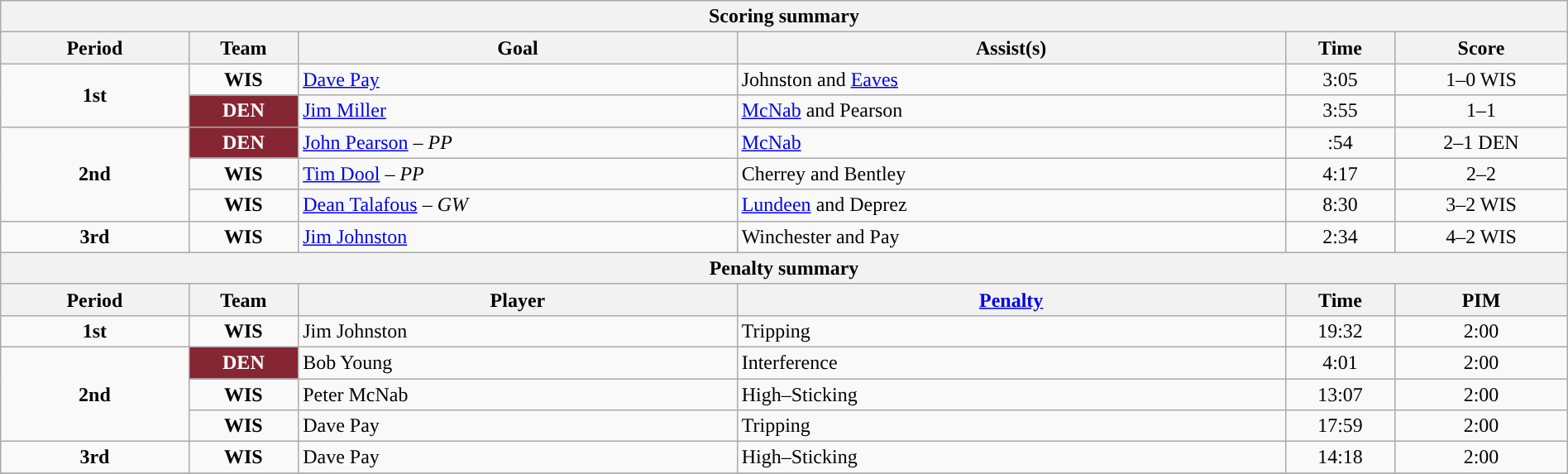<table style="width:100%;" class="wikitable">
<tr>
<th colspan=6>Scoring summary</th>
</tr>
<tr>
<th style="width:12%;">Period</th>
<th style="width:7%;">Team</th>
<th style="width:28%;">Goal</th>
<th style="width:35%;">Assist(s)</th>
<th style="width:7%;">Time</th>
<th style="width:11%;">Score</th>
</tr>
<tr>
<td style="text-align:center;" rowspan="2"><strong>1st</strong></td>
<td align=center><strong>WIS</strong></td>
<td><a href='#'>Dave Pay</a></td>
<td>Johnston and <a href='#'>Eaves</a></td>
<td align=center>3:05</td>
<td align=center>1–0 WIS</td>
</tr>
<tr>
<td align=center style="color:white; background:#862633; "><strong>DEN</strong></td>
<td><a href='#'>Jim Miller</a></td>
<td><a href='#'>McNab</a> and Pearson</td>
<td align=center>3:55</td>
<td align=center>1–1</td>
</tr>
<tr>
<td style="text-align:center;" rowspan="3"><strong>2nd</strong></td>
<td align=center style="color:white; background:#862633; "><strong>DEN</strong></td>
<td><a href='#'>John Pearson</a> – <em>PP</em></td>
<td><a href='#'>McNab</a></td>
<td align=center>:54</td>
<td align=center>2–1 DEN</td>
</tr>
<tr>
<td align=center><strong>WIS</strong></td>
<td><a href='#'>Tim Dool</a> – <em>PP</em></td>
<td>Cherrey and Bentley</td>
<td align=center>4:17</td>
<td align=center>2–2</td>
</tr>
<tr>
<td align=center><strong>WIS</strong></td>
<td><a href='#'>Dean Talafous</a> – <em>GW</em></td>
<td><a href='#'>Lundeen</a> and Deprez</td>
<td align=center>8:30</td>
<td align=center>3–2 WIS</td>
</tr>
<tr>
<td style="text-align:center;" rowspan="1"><strong>3rd</strong></td>
<td align=center><strong>WIS</strong></td>
<td><a href='#'>Jim Johnston</a></td>
<td>Winchester and Pay</td>
<td align=center>2:34</td>
<td align=center>4–2 WIS</td>
</tr>
<tr>
<th colspan=6>Penalty summary</th>
</tr>
<tr>
<th style="width:12%;">Period</th>
<th style="width:7%;">Team</th>
<th style="width:28%;">Player</th>
<th style="width:35%;"><a href='#'>Penalty</a></th>
<th style="width:7%;">Time</th>
<th style="width:11%;">PIM</th>
</tr>
<tr>
<td style="text-align:center;" rowspan="1"><strong>1st</strong></td>
<td align=center><strong>WIS</strong></td>
<td>Jim Johnston</td>
<td>Tripping</td>
<td align=center>19:32</td>
<td align=center>2:00</td>
</tr>
<tr>
<td style="text-align:center;" rowspan="3"><strong>2nd</strong></td>
<td align=center style="color:white; background:#862633; "><strong>DEN</strong></td>
<td>Bob Young</td>
<td>Interference</td>
<td align=center>4:01</td>
<td align=center>2:00</td>
</tr>
<tr>
<td align=center><strong>WIS</strong></td>
<td>Peter McNab</td>
<td>High–Sticking</td>
<td align=center>13:07</td>
<td align=center>2:00</td>
</tr>
<tr>
<td align=center><strong>WIS</strong></td>
<td>Dave Pay</td>
<td>Tripping</td>
<td align=center>17:59</td>
<td align=center>2:00</td>
</tr>
<tr>
<td style="text-align:center;" rowspan="1"><strong>3rd</strong></td>
<td align=center><strong>WIS</strong></td>
<td>Dave Pay</td>
<td>High–Sticking</td>
<td align=center>14:18</td>
<td align=center>2:00</td>
</tr>
<tr>
</tr>
</table>
